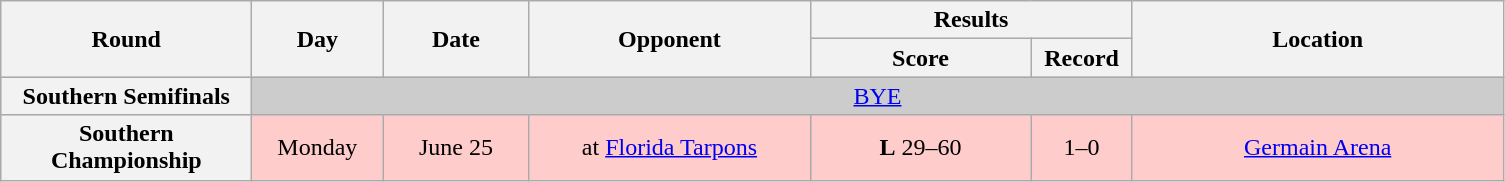<table class="wikitable">
<tr>
<th rowspan="2" width="160">Round</th>
<th rowspan="2" width="80">Day</th>
<th rowspan="2" width="90">Date</th>
<th rowspan="2" width="180">Opponent</th>
<th colspan="2" width="200">Results</th>
<th rowspan="2" width="240">Location</th>
</tr>
<tr>
<th width="140">Score</th>
<th width="60">Record</th>
</tr>
<tr align="center" bgcolor="#CCCCCC">
<th>Southern Semifinals</th>
<td colSpan=6><a href='#'>BYE</a></td>
</tr>
<tr align="center" bgcolor="#FFCCCC">
<th>Southern Championship</th>
<td>Monday</td>
<td>June 25</td>
<td>at <a href='#'>Florida Tarpons</a></td>
<td><strong>L</strong> 29–60</td>
<td>1–0</td>
<td><a href='#'>Germain Arena</a></td>
</tr>
</table>
